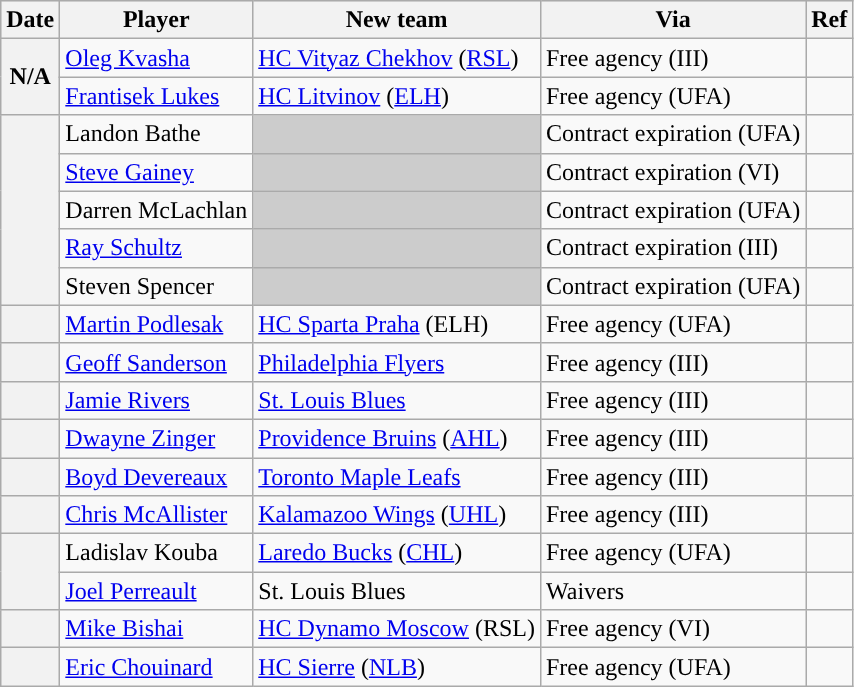<table class="wikitable plainrowheaders">
<tr style="background:#ddd; text-align:center;">
<th>Date</th>
<th>Player</th>
<th>New team</th>
<th>Via</th>
<th>Ref</th>
</tr>
<tr>
<th scope="row" rowspan=2>N/A</th>
<td><a href='#'>Oleg Kvasha</a></td>
<td><a href='#'>HC Vityaz Chekhov</a> (<a href='#'>RSL</a>)</td>
<td>Free agency (III)</td>
<td></td>
</tr>
<tr>
<td><a href='#'>Frantisek Lukes</a></td>
<td><a href='#'>HC Litvinov</a> (<a href='#'>ELH</a>)</td>
<td>Free agency (UFA)</td>
<td></td>
</tr>
<tr>
<th scope="row" rowspan=5></th>
<td>Landon Bathe</td>
<td style="background:#ccc"></td>
<td>Contract expiration (UFA)</td>
<td></td>
</tr>
<tr>
<td><a href='#'>Steve Gainey</a></td>
<td style="background:#ccc"></td>
<td>Contract expiration (VI)</td>
<td></td>
</tr>
<tr>
<td>Darren McLachlan</td>
<td style="background:#ccc"></td>
<td>Contract expiration (UFA)</td>
<td></td>
</tr>
<tr>
<td><a href='#'>Ray Schultz</a></td>
<td style="background:#ccc"></td>
<td>Contract expiration (III)</td>
<td></td>
</tr>
<tr>
<td>Steven Spencer</td>
<td style="background:#ccc"></td>
<td>Contract expiration (UFA)</td>
<td></td>
</tr>
<tr>
<th scope="row"></th>
<td><a href='#'>Martin Podlesak</a></td>
<td><a href='#'>HC Sparta Praha</a> (ELH)</td>
<td>Free agency (UFA)</td>
<td></td>
</tr>
<tr>
<th scope="row"></th>
<td><a href='#'>Geoff Sanderson</a></td>
<td><a href='#'>Philadelphia Flyers</a></td>
<td>Free agency (III)</td>
<td></td>
</tr>
<tr>
<th scope="row"></th>
<td><a href='#'>Jamie Rivers</a></td>
<td><a href='#'>St. Louis Blues</a></td>
<td>Free agency (III)</td>
<td></td>
</tr>
<tr>
<th scope="row"></th>
<td><a href='#'>Dwayne Zinger</a></td>
<td><a href='#'>Providence Bruins</a> (<a href='#'>AHL</a>)</td>
<td>Free agency (III)</td>
<td></td>
</tr>
<tr>
<th scope="row"></th>
<td><a href='#'>Boyd Devereaux</a></td>
<td><a href='#'>Toronto Maple Leafs</a></td>
<td>Free agency (III)</td>
<td></td>
</tr>
<tr>
<th scope="row"></th>
<td><a href='#'>Chris McAllister</a></td>
<td><a href='#'>Kalamazoo Wings</a> (<a href='#'>UHL</a>)</td>
<td>Free agency (III)</td>
<td></td>
</tr>
<tr>
<th scope="row" rowspan=2></th>
<td>Ladislav Kouba</td>
<td><a href='#'>Laredo Bucks</a> (<a href='#'>CHL</a>)</td>
<td>Free agency (UFA)</td>
<td></td>
</tr>
<tr>
<td><a href='#'>Joel Perreault</a></td>
<td>St. Louis Blues</td>
<td>Waivers</td>
<td></td>
</tr>
<tr>
<th scope="row"></th>
<td><a href='#'>Mike Bishai</a></td>
<td><a href='#'>HC Dynamo Moscow</a> (RSL)</td>
<td>Free agency (VI)</td>
<td></td>
</tr>
<tr>
<th scope="row"></th>
<td><a href='#'>Eric Chouinard</a></td>
<td><a href='#'>HC Sierre</a> (<a href='#'>NLB</a>)</td>
<td>Free agency (UFA)</td>
<td></td>
</tr>
</table>
